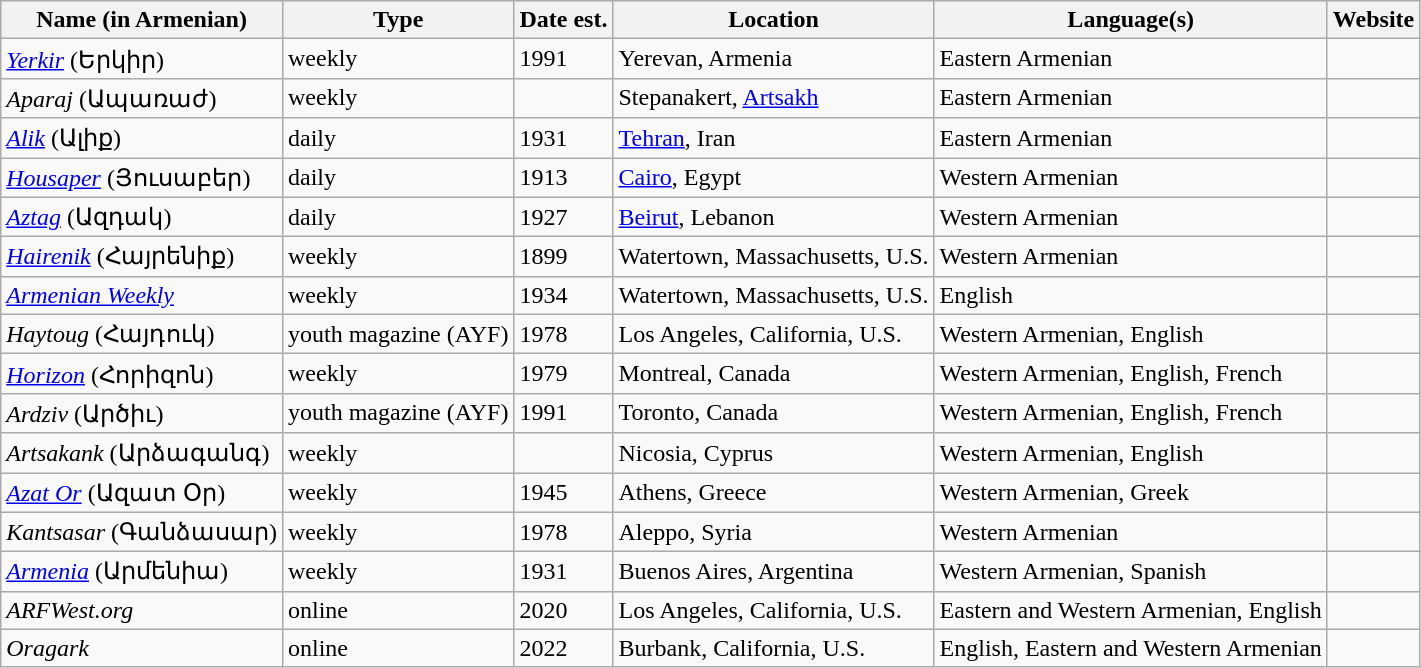<table class="wikitable">
<tr>
<th>Name (in Armenian)</th>
<th>Type</th>
<th>Date est.</th>
<th>Location</th>
<th>Language(s)</th>
<th>Website</th>
</tr>
<tr>
<td><em><a href='#'>Yerkir</a></em> (Երկիր)</td>
<td>weekly</td>
<td>1991</td>
<td> Yerevan, Armenia</td>
<td>Eastern Armenian</td>
<td></td>
</tr>
<tr>
<td><em>Aparaj</em> (Ապառաժ)</td>
<td>weekly</td>
<td></td>
<td> Stepanakert, <a href='#'>Artsakh</a></td>
<td>Eastern Armenian</td>
<td></td>
</tr>
<tr>
<td><em><a href='#'>Alik</a></em> (Ալիք)</td>
<td>daily</td>
<td>1931</td>
<td> <a href='#'>Tehran</a>, Iran</td>
<td>Eastern Armenian</td>
<td></td>
</tr>
<tr>
<td><em><a href='#'>Housaper</a></em> (Յուսաբեր)</td>
<td>daily</td>
<td>1913</td>
<td> <a href='#'>Cairo</a>, Egypt</td>
<td>Western Armenian</td>
<td></td>
</tr>
<tr>
<td><em><a href='#'>Aztag</a></em> (Ազդակ)</td>
<td>daily</td>
<td>1927</td>
<td> <a href='#'>Beirut</a>, Lebanon</td>
<td>Western Armenian</td>
<td></td>
</tr>
<tr>
<td><em><a href='#'>Hairenik</a></em> (Հայրենիք)</td>
<td>weekly</td>
<td>1899</td>
<td> Watertown, Massachusetts, U.S.</td>
<td>Western Armenian</td>
<td></td>
</tr>
<tr>
<td><em><a href='#'>Armenian Weekly</a></em></td>
<td>weekly</td>
<td>1934</td>
<td> Watertown, Massachusetts, U.S.</td>
<td>English</td>
<td></td>
</tr>
<tr>
<td><em>Haytoug</em> (Հայդուկ)</td>
<td>youth magazine (AYF)</td>
<td>1978</td>
<td> Los Angeles, California, U.S.</td>
<td>Western Armenian, English</td>
<td></td>
</tr>
<tr>
<td><em><a href='#'>Horizon</a></em> (Հորիզոն)</td>
<td>weekly</td>
<td>1979</td>
<td> Montreal, Canada</td>
<td>Western Armenian, English, French</td>
<td></td>
</tr>
<tr>
<td><em>Ardziv</em> (Արծիւ)</td>
<td>youth magazine (AYF)</td>
<td>1991</td>
<td> Toronto, Canada</td>
<td>Western Armenian, English, French</td>
<td></td>
</tr>
<tr>
<td><em>Artsakank</em> (Արձագանգ)</td>
<td>weekly</td>
<td></td>
<td> Nicosia, Cyprus</td>
<td>Western Armenian, English</td>
<td></td>
</tr>
<tr>
<td><em><a href='#'>Azat Or</a></em> (Ազատ Օր)</td>
<td>weekly</td>
<td>1945</td>
<td> Athens, Greece</td>
<td>Western Armenian, Greek</td>
<td></td>
</tr>
<tr>
<td><em>Kantsasar</em> (Գանձասար)</td>
<td>weekly</td>
<td>1978</td>
<td> Aleppo, Syria</td>
<td>Western Armenian</td>
<td></td>
</tr>
<tr>
<td><em><a href='#'>Armenia</a></em> (Արմենիա)</td>
<td>weekly</td>
<td>1931</td>
<td> Buenos Aires, Argentina</td>
<td>Western Armenian, Spanish</td>
<td></td>
</tr>
<tr>
<td><em>ARFWest.org</em></td>
<td>online</td>
<td>2020</td>
<td> Los Angeles, California, U.S.</td>
<td>Eastern and Western Armenian, English</td>
<td></td>
</tr>
<tr>
<td><em>Oragark</em></td>
<td>online</td>
<td>2022</td>
<td> Burbank, California, U.S.</td>
<td>English, Eastern and Western Armenian</td>
<td></td>
</tr>
</table>
